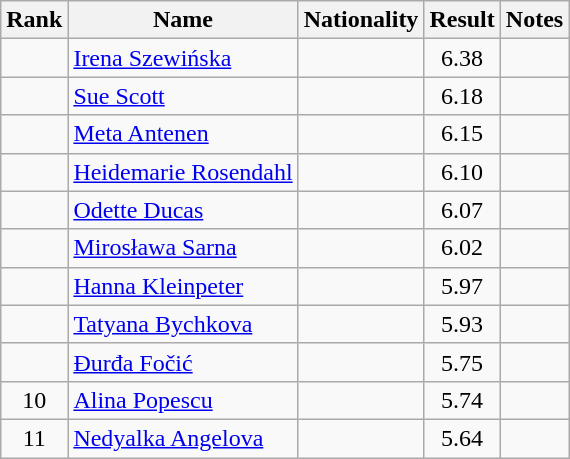<table class="wikitable sortable" style="text-align:center">
<tr>
<th>Rank</th>
<th>Name</th>
<th>Nationality</th>
<th>Result</th>
<th>Notes</th>
</tr>
<tr>
<td></td>
<td align="left"><a href='#'>Irena Szewińska</a></td>
<td align=left></td>
<td>6.38</td>
<td></td>
</tr>
<tr>
<td></td>
<td align="left"><a href='#'>Sue Scott</a></td>
<td align=left></td>
<td>6.18</td>
<td></td>
</tr>
<tr>
<td></td>
<td align="left"><a href='#'>Meta Antenen</a></td>
<td align=left></td>
<td>6.15</td>
<td></td>
</tr>
<tr>
<td></td>
<td align="left"><a href='#'>Heidemarie Rosendahl</a></td>
<td align=left></td>
<td>6.10</td>
<td></td>
</tr>
<tr>
<td></td>
<td align="left"><a href='#'>Odette Ducas</a></td>
<td align=left></td>
<td>6.07</td>
<td></td>
</tr>
<tr>
<td></td>
<td align="left"><a href='#'>Mirosława Sarna</a></td>
<td align=left></td>
<td>6.02</td>
<td></td>
</tr>
<tr>
<td></td>
<td align="left"><a href='#'>Hanna Kleinpeter</a></td>
<td align=left></td>
<td>5.97</td>
<td></td>
</tr>
<tr>
<td></td>
<td align="left"><a href='#'>Tatyana Bychkova</a></td>
<td align=left></td>
<td>5.93</td>
<td></td>
</tr>
<tr>
<td></td>
<td align="left"><a href='#'>Đurđa Fočić</a></td>
<td align=left></td>
<td>5.75</td>
<td></td>
</tr>
<tr>
<td>10</td>
<td align="left"><a href='#'>Alina Popescu</a></td>
<td align=left></td>
<td>5.74</td>
<td></td>
</tr>
<tr>
<td>11</td>
<td align="left"><a href='#'>Nedyalka Angelova</a></td>
<td align=left></td>
<td>5.64</td>
<td></td>
</tr>
</table>
